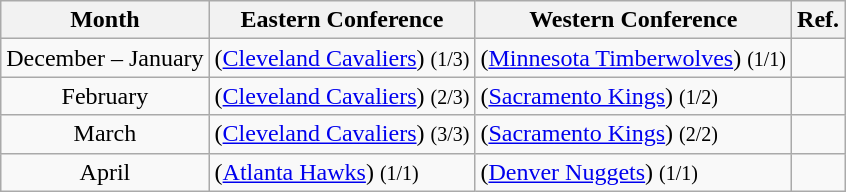<table class="wikitable sortable" border="1">
<tr>
<th>Month</th>
<th>Eastern Conference</th>
<th>Western Conference</th>
<th class=unsortable>Ref.</th>
</tr>
<tr>
<td align=center>December – January</td>
<td> (<a href='#'>Cleveland Cavaliers</a>) <small>(1/3)</small></td>
<td> (<a href='#'>Minnesota Timberwolves</a>) <small>(1/1)</small></td>
<td align=center></td>
</tr>
<tr>
<td align=center>February</td>
<td> (<a href='#'>Cleveland Cavaliers</a>) <small>(2/3)</small></td>
<td> (<a href='#'>Sacramento Kings</a>) <small>(1/2)</small></td>
<td align=center></td>
</tr>
<tr>
<td align=center>March</td>
<td> (<a href='#'>Cleveland Cavaliers</a>) <small>(3/3)</small></td>
<td> (<a href='#'>Sacramento Kings</a>) <small>(2/2)</small></td>
<td align=center></td>
</tr>
<tr>
<td align=center>April</td>
<td> (<a href='#'>Atlanta Hawks</a>) <small>(1/1)</small></td>
<td> (<a href='#'>Denver Nuggets</a>) <small>(1/1)</small></td>
<td align=center></td>
</tr>
</table>
